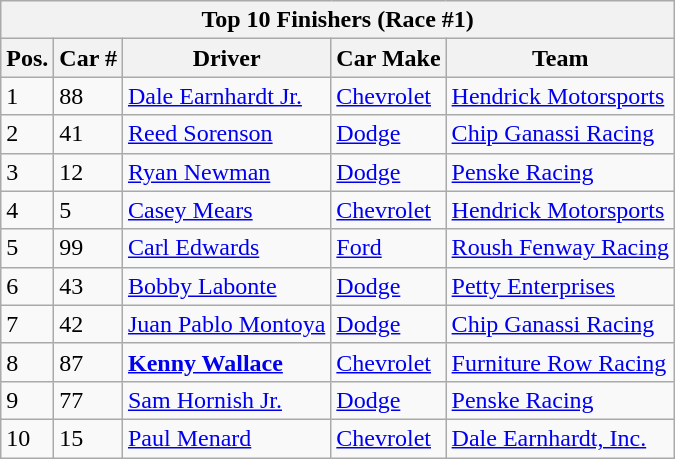<table class="wikitable">
<tr>
<th colspan=9>Top 10 Finishers (Race #1)</th>
</tr>
<tr>
<th>Pos.</th>
<th>Car #</th>
<th>Driver</th>
<th>Car Make</th>
<th>Team</th>
</tr>
<tr>
<td>1</td>
<td>88</td>
<td><a href='#'>Dale Earnhardt Jr.</a></td>
<td><a href='#'>Chevrolet</a></td>
<td><a href='#'>Hendrick Motorsports</a></td>
</tr>
<tr>
<td>2</td>
<td>41</td>
<td><a href='#'>Reed Sorenson</a></td>
<td><a href='#'>Dodge</a></td>
<td><a href='#'>Chip Ganassi Racing</a></td>
</tr>
<tr>
<td>3</td>
<td>12</td>
<td><a href='#'>Ryan Newman</a></td>
<td><a href='#'>Dodge</a></td>
<td><a href='#'>Penske Racing</a></td>
</tr>
<tr>
<td>4</td>
<td>5</td>
<td><a href='#'>Casey Mears</a></td>
<td><a href='#'>Chevrolet</a></td>
<td><a href='#'>Hendrick Motorsports</a></td>
</tr>
<tr>
<td>5</td>
<td>99</td>
<td><a href='#'>Carl Edwards</a></td>
<td><a href='#'>Ford</a></td>
<td><a href='#'>Roush Fenway Racing</a></td>
</tr>
<tr>
<td>6</td>
<td>43</td>
<td><a href='#'>Bobby Labonte</a></td>
<td><a href='#'>Dodge</a></td>
<td><a href='#'>Petty Enterprises</a></td>
</tr>
<tr>
<td>7</td>
<td>42</td>
<td><a href='#'>Juan Pablo Montoya</a></td>
<td><a href='#'>Dodge</a></td>
<td><a href='#'>Chip Ganassi Racing</a></td>
</tr>
<tr>
<td>8</td>
<td>87</td>
<td><strong><a href='#'>Kenny Wallace</a></strong></td>
<td><a href='#'>Chevrolet</a></td>
<td><a href='#'>Furniture Row Racing</a></td>
</tr>
<tr>
<td>9</td>
<td>77</td>
<td><a href='#'>Sam Hornish Jr.</a></td>
<td><a href='#'>Dodge</a></td>
<td><a href='#'>Penske Racing</a></td>
</tr>
<tr>
<td>10</td>
<td>15</td>
<td><a href='#'>Paul Menard</a></td>
<td><a href='#'>Chevrolet</a></td>
<td><a href='#'>Dale Earnhardt, Inc.</a></td>
</tr>
</table>
